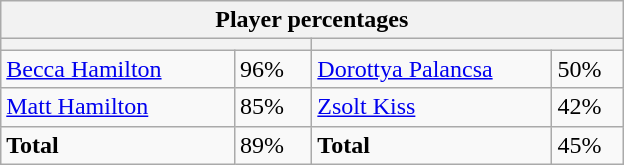<table class="wikitable">
<tr>
<th colspan=4 width=400>Player percentages</th>
</tr>
<tr>
<th colspan=2 width=200 style="white-space:nowrap;"></th>
<th colspan=2 width=200 style="white-space:nowrap;"></th>
</tr>
<tr>
<td><a href='#'>Becca Hamilton</a></td>
<td>96%</td>
<td><a href='#'>Dorottya Palancsa</a></td>
<td>50%</td>
</tr>
<tr>
<td><a href='#'>Matt Hamilton</a></td>
<td>85%</td>
<td><a href='#'>Zsolt Kiss</a></td>
<td>42%</td>
</tr>
<tr>
<td><strong>Total</strong></td>
<td>89%</td>
<td><strong>Total</strong></td>
<td>45%</td>
</tr>
</table>
